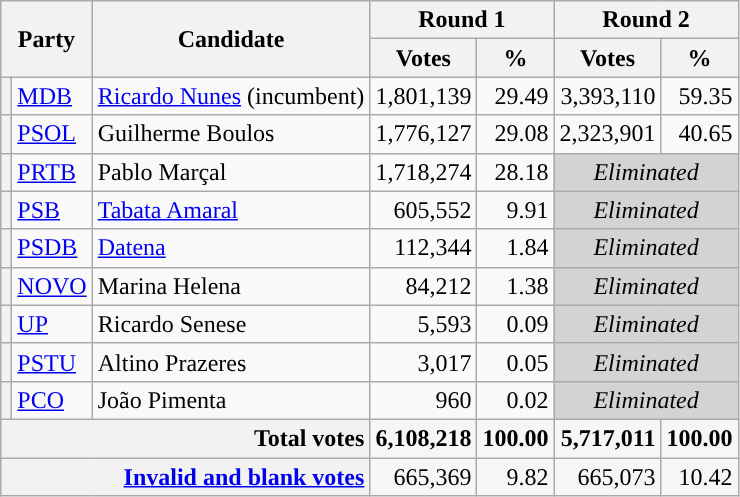<table class="wikitable sortable" style="text-align:right">
<tr>
<th colspan=2 rowspan=2>Party</th>
<th rowspan=2>Candidate</th>
<th colspan=2>Round 1</th>
<th colspan=2>Round 2</th>
</tr>
<tr>
<th>Votes</th>
<th>%</th>
<th>Votes</th>
<th>%</th>
</tr>
<tr>
<th style="background-color:"></th>
<td style="text-align:left"><a href='#'>MDB</a></td>
<td style="text-align:left"><a href='#'>Ricardo Nunes</a> (incumbent)</td>
<td>1,801,139</td>
<td>29.49</td>
<td>3,393,110</td>
<td>59.35</td>
</tr>
<tr>
<th style="background-color:"></th>
<td style="text-align:left"><a href='#'>PSOL</a></td>
<td style="text-align:left">Guilherme Boulos</td>
<td>1,776,127</td>
<td>29.08</td>
<td>2,323,901</td>
<td>40.65</td>
</tr>
<tr>
<th style="background-color:"></th>
<td style="text-align:left"><a href='#'>PRTB</a></td>
<td style="text-align:left">Pablo Marçal</td>
<td>1,718,274</td>
<td>28.18</td>
<td colspan="2"  style="background:lightgrey; text-align:center;"><em>Eliminated</em></td>
</tr>
<tr>
<th style="background-color:"></th>
<td style="text-align:left"><a href='#'>PSB</a></td>
<td style="text-align:left"><a href='#'>Tabata Amaral</a></td>
<td>605,552</td>
<td>9.91</td>
<td colspan="2"  style="background:lightgrey; text-align:center;"><em>Eliminated</em></td>
</tr>
<tr>
<th style="background-color:"></th>
<td style="text-align:left"><a href='#'>PSDB</a></td>
<td style="text-align:left"><a href='#'>Datena</a></td>
<td>112,344</td>
<td>1.84</td>
<td colspan="2"  style="background:lightgrey; text-align:center;"><em>Eliminated</em></td>
</tr>
<tr>
<th style="background-color:"></th>
<td style="text-align:left"><a href='#'>NOVO</a></td>
<td style="text-align:left">Marina Helena</td>
<td>84,212</td>
<td>1.38</td>
<td colspan="2"  style="background:lightgrey; text-align:center;"><em>Eliminated</em></td>
</tr>
<tr>
<th style="background-color:"></th>
<td style="text-align:left"><a href='#'>UP</a></td>
<td style="text-align:left">Ricardo Senese</td>
<td>5,593</td>
<td>0.09</td>
<td colspan="2"  style="background:lightgrey; text-align:center;"><em>Eliminated</em></td>
</tr>
<tr>
<th style="background-color:"></th>
<td style="text-align:left"><a href='#'>PSTU</a></td>
<td style="text-align:left">Altino Prazeres</td>
<td>3,017</td>
<td>0.05</td>
<td colspan="2"  style="background:lightgrey; text-align:center;"><em>Eliminated</em></td>
</tr>
<tr>
<th style="background-color:"></th>
<td style="text-align:left"><a href='#'>PCO</a></td>
<td style="text-align:left">João Pimenta</td>
<td>960</td>
<td>0.02</td>
<td colspan="2"  style="background:lightgrey; text-align:center;"><em>Eliminated</em></td>
</tr>
<tr class="sortbottom" style="background:#f6f6f6;">
<th colspan=3 scope="row" style="text-align:right;">Total votes</th>
<td><strong>6,108,218</strong></td>
<td><strong>100.00</strong></td>
<td><strong>5,717,011</strong></td>
<td><strong>100.00</strong></td>
</tr>
<tr class="sortbottom" style="background:#f6f6f6;">
<th colspan=3 scope="row" style="text-align:right;"><a href='#'>Invalid and blank votes</a></th>
<td>665,369</td>
<td>9.82</td>
<td>665,073</td>
<td>10.42</td>
</tr>
</table>
